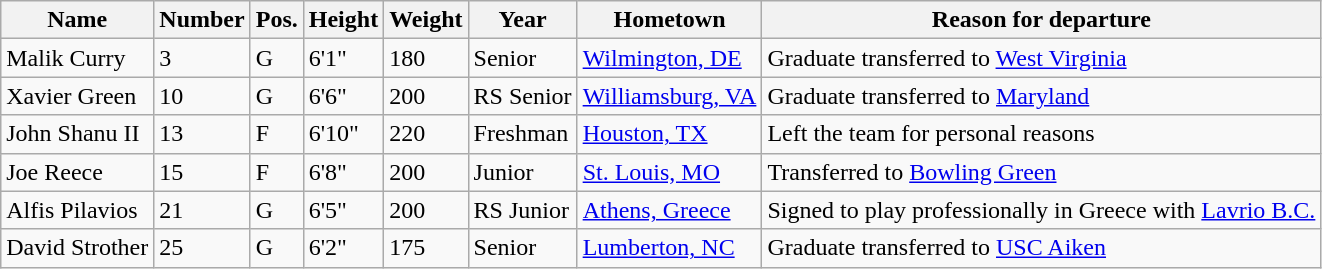<table class="wikitable sortable" border="1">
<tr>
<th>Name</th>
<th>Number</th>
<th>Pos.</th>
<th>Height</th>
<th>Weight</th>
<th>Year</th>
<th>Hometown</th>
<th ! class="unsortable">Reason for departure</th>
</tr>
<tr>
<td>Malik Curry</td>
<td>3</td>
<td>G</td>
<td>6'1"</td>
<td>180</td>
<td>Senior</td>
<td><a href='#'>Wilmington, DE</a></td>
<td>Graduate transferred to <a href='#'>West Virginia</a></td>
</tr>
<tr>
<td>Xavier Green</td>
<td>10</td>
<td>G</td>
<td>6'6"</td>
<td>200</td>
<td>RS Senior</td>
<td><a href='#'>Williamsburg, VA</a></td>
<td>Graduate transferred to <a href='#'>Maryland</a></td>
</tr>
<tr>
<td>John Shanu II</td>
<td>13</td>
<td>F</td>
<td>6'10"</td>
<td>220</td>
<td>Freshman</td>
<td><a href='#'>Houston, TX</a></td>
<td>Left the team for personal reasons</td>
</tr>
<tr>
<td>Joe Reece</td>
<td>15</td>
<td>F</td>
<td>6'8"</td>
<td>200</td>
<td>Junior</td>
<td><a href='#'>St. Louis, MO</a></td>
<td>Transferred to <a href='#'>Bowling Green</a></td>
</tr>
<tr>
<td>Alfis Pilavios</td>
<td>21</td>
<td>G</td>
<td>6'5"</td>
<td>200</td>
<td>RS Junior</td>
<td><a href='#'>Athens, Greece</a></td>
<td>Signed to play professionally in Greece with <a href='#'>Lavrio B.C.</a></td>
</tr>
<tr>
<td>David Strother</td>
<td>25</td>
<td>G</td>
<td>6'2"</td>
<td>175</td>
<td>Senior</td>
<td><a href='#'>Lumberton, NC</a></td>
<td>Graduate transferred to <a href='#'>USC Aiken</a></td>
</tr>
</table>
